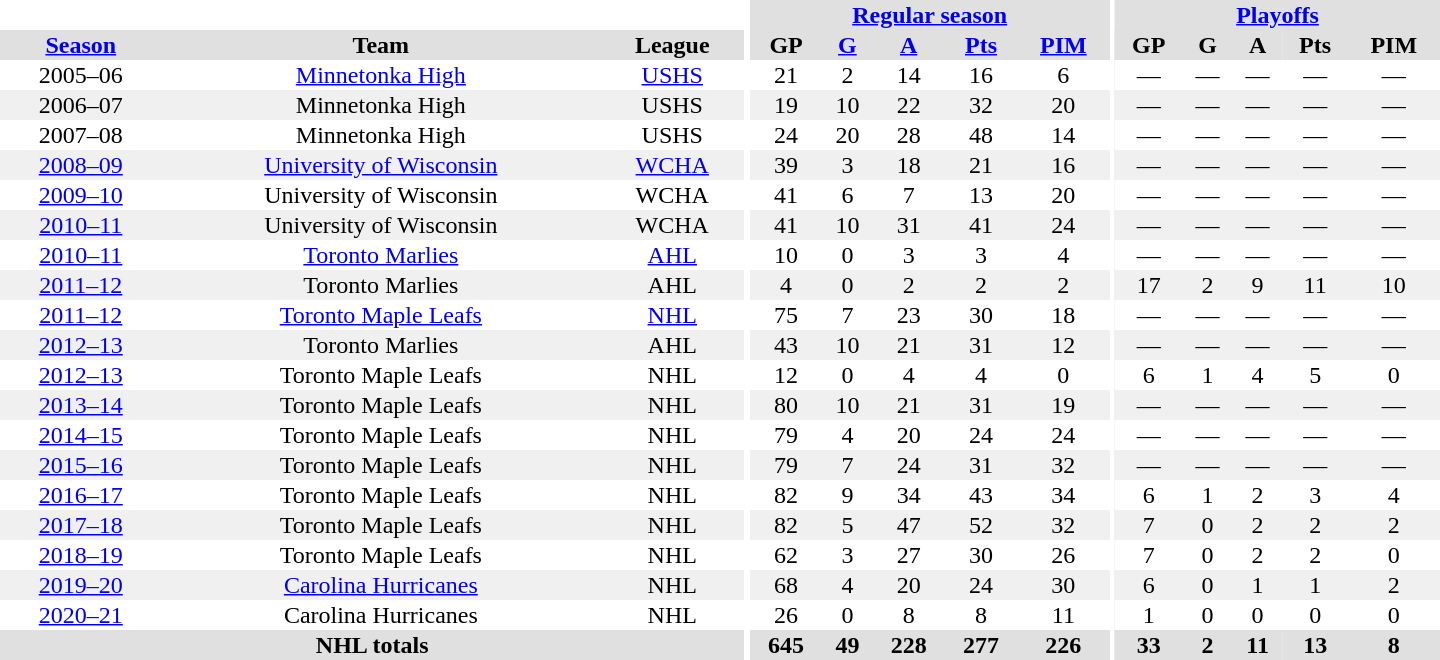<table border="0" cellpadding="1" cellspacing="0" style="text-align:center; width:60em">
<tr bgcolor="#e0e0e0">
<th colspan="3"  bgcolor="#ffffff"></th>
<th rowspan="100" bgcolor="#ffffff"></th>
<th colspan="5"><a href='#'>Regular season</a></th>
<th rowspan="100" bgcolor="#ffffff"></th>
<th colspan="5"><a href='#'>Playoffs</a></th>
</tr>
<tr bgcolor="#e0e0e0">
<th><a href='#'>Season</a></th>
<th>Team</th>
<th>League</th>
<th>GP</th>
<th><a href='#'>G</a></th>
<th><a href='#'>A</a></th>
<th><a href='#'>Pts</a></th>
<th><a href='#'>PIM</a></th>
<th>GP</th>
<th>G</th>
<th>A</th>
<th>Pts</th>
<th>PIM</th>
</tr>
<tr>
<td>2005–06</td>
<td><a href='#'>Minnetonka High</a></td>
<td><a href='#'>USHS</a></td>
<td>21</td>
<td>2</td>
<td>14</td>
<td>16</td>
<td>6</td>
<td>—</td>
<td>—</td>
<td>—</td>
<td>—</td>
<td>—</td>
</tr>
<tr style="background:#f0f0f0;">
<td>2006–07</td>
<td>Minnetonka High</td>
<td>USHS</td>
<td>19</td>
<td>10</td>
<td>22</td>
<td>32</td>
<td>20</td>
<td>—</td>
<td>—</td>
<td>—</td>
<td>—</td>
<td>—</td>
</tr>
<tr>
<td>2007–08</td>
<td>Minnetonka High</td>
<td>USHS</td>
<td>24</td>
<td>20</td>
<td>28</td>
<td>48</td>
<td>14</td>
<td>—</td>
<td>—</td>
<td>—</td>
<td>—</td>
<td>—</td>
</tr>
<tr style="background:#f0f0f0;">
<td><a href='#'>2008–09</a></td>
<td><a href='#'>University of Wisconsin</a></td>
<td><a href='#'>WCHA</a></td>
<td>39</td>
<td>3</td>
<td>18</td>
<td>21</td>
<td>16</td>
<td>—</td>
<td>—</td>
<td>—</td>
<td>—</td>
<td>—</td>
</tr>
<tr>
<td><a href='#'>2009–10</a></td>
<td>University of Wisconsin</td>
<td>WCHA</td>
<td>41</td>
<td>6</td>
<td>7</td>
<td>13</td>
<td>20</td>
<td>—</td>
<td>—</td>
<td>—</td>
<td>—</td>
<td>—</td>
</tr>
<tr style="background:#f0f0f0;">
<td><a href='#'>2010–11</a></td>
<td>University of Wisconsin</td>
<td>WCHA</td>
<td>41</td>
<td>10</td>
<td>31</td>
<td>41</td>
<td>24</td>
<td>—</td>
<td>—</td>
<td>—</td>
<td>—</td>
<td>—</td>
</tr>
<tr>
<td><a href='#'>2010–11</a></td>
<td><a href='#'>Toronto Marlies</a></td>
<td><a href='#'>AHL</a></td>
<td>10</td>
<td>0</td>
<td>3</td>
<td>3</td>
<td>4</td>
<td>—</td>
<td>—</td>
<td>—</td>
<td>—</td>
<td>—</td>
</tr>
<tr style="background:#f0f0f0;">
<td><a href='#'>2011–12</a></td>
<td>Toronto Marlies</td>
<td>AHL</td>
<td>4</td>
<td>0</td>
<td>2</td>
<td>2</td>
<td>2</td>
<td>17</td>
<td>2</td>
<td>9</td>
<td>11</td>
<td>10</td>
</tr>
<tr>
<td><a href='#'>2011–12</a></td>
<td><a href='#'>Toronto Maple Leafs</a></td>
<td><a href='#'>NHL</a></td>
<td>75</td>
<td>7</td>
<td>23</td>
<td>30</td>
<td>18</td>
<td>—</td>
<td>—</td>
<td>—</td>
<td>—</td>
<td>—</td>
</tr>
<tr style="background:#f0f0f0;">
<td><a href='#'>2012–13</a></td>
<td>Toronto Marlies</td>
<td>AHL</td>
<td>43</td>
<td>10</td>
<td>21</td>
<td>31</td>
<td>12</td>
<td>—</td>
<td>—</td>
<td>—</td>
<td>—</td>
<td>—</td>
</tr>
<tr>
<td><a href='#'>2012–13</a></td>
<td>Toronto Maple Leafs</td>
<td>NHL</td>
<td>12</td>
<td>0</td>
<td>4</td>
<td>4</td>
<td>0</td>
<td>6</td>
<td>1</td>
<td>4</td>
<td>5</td>
<td>0</td>
</tr>
<tr style="background:#f0f0f0;">
<td><a href='#'>2013–14</a></td>
<td>Toronto Maple Leafs</td>
<td>NHL</td>
<td>80</td>
<td>10</td>
<td>21</td>
<td>31</td>
<td>19</td>
<td>—</td>
<td>—</td>
<td>—</td>
<td>—</td>
<td>—</td>
</tr>
<tr>
<td><a href='#'>2014–15</a></td>
<td>Toronto Maple Leafs</td>
<td>NHL</td>
<td>79</td>
<td>4</td>
<td>20</td>
<td>24</td>
<td>24</td>
<td>—</td>
<td>—</td>
<td>—</td>
<td>—</td>
<td>—</td>
</tr>
<tr style="background:#f0f0f0;">
<td><a href='#'>2015–16</a></td>
<td>Toronto Maple Leafs</td>
<td>NHL</td>
<td>79</td>
<td>7</td>
<td>24</td>
<td>31</td>
<td>32</td>
<td>—</td>
<td>—</td>
<td>—</td>
<td>—</td>
<td>—</td>
</tr>
<tr>
<td><a href='#'>2016–17</a></td>
<td>Toronto Maple Leafs</td>
<td>NHL</td>
<td>82</td>
<td>9</td>
<td>34</td>
<td>43</td>
<td>34</td>
<td>6</td>
<td>1</td>
<td>2</td>
<td>3</td>
<td>4</td>
</tr>
<tr style="background:#f0f0f0;">
<td><a href='#'>2017–18</a></td>
<td>Toronto Maple Leafs</td>
<td>NHL</td>
<td>82</td>
<td>5</td>
<td>47</td>
<td>52</td>
<td>32</td>
<td>7</td>
<td>0</td>
<td>2</td>
<td>2</td>
<td>2</td>
</tr>
<tr>
<td><a href='#'>2018–19</a></td>
<td>Toronto Maple Leafs</td>
<td>NHL</td>
<td>62</td>
<td>3</td>
<td>27</td>
<td>30</td>
<td>26</td>
<td>7</td>
<td>0</td>
<td>2</td>
<td>2</td>
<td>0</td>
</tr>
<tr style="background:#f0f0f0;">
<td><a href='#'>2019–20</a></td>
<td><a href='#'>Carolina Hurricanes</a></td>
<td>NHL</td>
<td>68</td>
<td>4</td>
<td>20</td>
<td>24</td>
<td>30</td>
<td>6</td>
<td>0</td>
<td>1</td>
<td>1</td>
<td>2</td>
</tr>
<tr>
<td><a href='#'>2020–21</a></td>
<td>Carolina Hurricanes</td>
<td>NHL</td>
<td>26</td>
<td>0</td>
<td>8</td>
<td>8</td>
<td>11</td>
<td>1</td>
<td>0</td>
<td>0</td>
<td>0</td>
<td>0</td>
</tr>
<tr style="background:#e0e0e0;">
<th colspan="3">NHL totals</th>
<th>645</th>
<th>49</th>
<th>228</th>
<th>277</th>
<th>226</th>
<th>33</th>
<th>2</th>
<th>11</th>
<th>13</th>
<th>8</th>
</tr>
</table>
